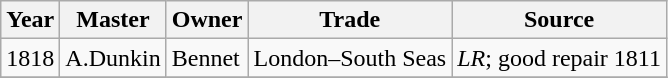<table class=" wikitable">
<tr>
<th>Year</th>
<th>Master</th>
<th>Owner</th>
<th>Trade</th>
<th>Source</th>
</tr>
<tr>
<td>1818</td>
<td>A.Dunkin</td>
<td>Bennet</td>
<td>London–South Seas</td>
<td><em>LR</em>; good repair 1811</td>
</tr>
<tr>
</tr>
</table>
